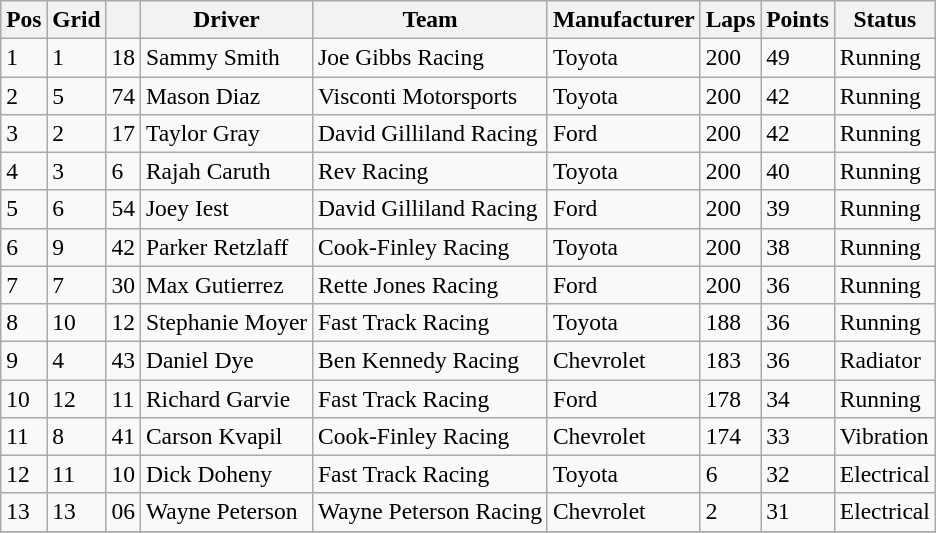<table class="wikitable" style="font-size:98%">
<tr>
<th>Pos</th>
<th>Grid</th>
<th></th>
<th>Driver</th>
<th>Team</th>
<th>Manufacturer</th>
<th>Laps</th>
<th>Points</th>
<th>Status</th>
</tr>
<tr>
<td>1</td>
<td>1</td>
<td>18</td>
<td>Sammy Smith</td>
<td>Joe Gibbs Racing</td>
<td>Toyota</td>
<td>200</td>
<td>49</td>
<td>Running</td>
</tr>
<tr>
<td>2</td>
<td>5</td>
<td>74</td>
<td>Mason Diaz</td>
<td>Visconti Motorsports</td>
<td>Toyota</td>
<td>200</td>
<td>42</td>
<td>Running</td>
</tr>
<tr>
<td>3</td>
<td>2</td>
<td>17</td>
<td>Taylor Gray</td>
<td>David Gilliland Racing</td>
<td>Ford</td>
<td>200</td>
<td>42</td>
<td>Running</td>
</tr>
<tr>
<td>4</td>
<td>3</td>
<td>6</td>
<td>Rajah Caruth</td>
<td>Rev Racing</td>
<td>Toyota</td>
<td>200</td>
<td>40</td>
<td>Running</td>
</tr>
<tr>
<td>5</td>
<td>6</td>
<td>54</td>
<td>Joey Iest</td>
<td>David Gilliland Racing</td>
<td>Ford</td>
<td>200</td>
<td>39</td>
<td>Running</td>
</tr>
<tr>
<td>6</td>
<td>9</td>
<td>42</td>
<td>Parker Retzlaff</td>
<td>Cook-Finley Racing</td>
<td>Toyota</td>
<td>200</td>
<td>38</td>
<td>Running</td>
</tr>
<tr>
<td>7</td>
<td>7</td>
<td>30</td>
<td>Max Gutierrez</td>
<td>Rette Jones Racing</td>
<td>Ford</td>
<td>200</td>
<td>36</td>
<td>Running</td>
</tr>
<tr>
<td>8</td>
<td>10</td>
<td>12</td>
<td>Stephanie Moyer</td>
<td>Fast Track Racing</td>
<td>Toyota</td>
<td>188</td>
<td>36</td>
<td>Running</td>
</tr>
<tr>
<td>9</td>
<td>4</td>
<td>43</td>
<td>Daniel Dye</td>
<td>Ben Kennedy Racing</td>
<td>Chevrolet</td>
<td>183</td>
<td>36</td>
<td>Radiator</td>
</tr>
<tr>
<td>10</td>
<td>12</td>
<td>11</td>
<td>Richard Garvie</td>
<td>Fast Track Racing</td>
<td>Ford</td>
<td>178</td>
<td>34</td>
<td>Running</td>
</tr>
<tr>
<td>11</td>
<td>8</td>
<td>41</td>
<td>Carson Kvapil</td>
<td>Cook-Finley Racing</td>
<td>Chevrolet</td>
<td>174</td>
<td>33</td>
<td>Vibration</td>
</tr>
<tr>
<td>12</td>
<td>11</td>
<td>10</td>
<td>Dick Doheny</td>
<td>Fast Track Racing</td>
<td>Toyota</td>
<td>6</td>
<td>32</td>
<td>Electrical</td>
</tr>
<tr>
<td>13</td>
<td>13</td>
<td>06</td>
<td>Wayne Peterson</td>
<td>Wayne Peterson Racing</td>
<td>Chevrolet</td>
<td>2</td>
<td>31</td>
<td>Electrical</td>
</tr>
<tr>
</tr>
</table>
